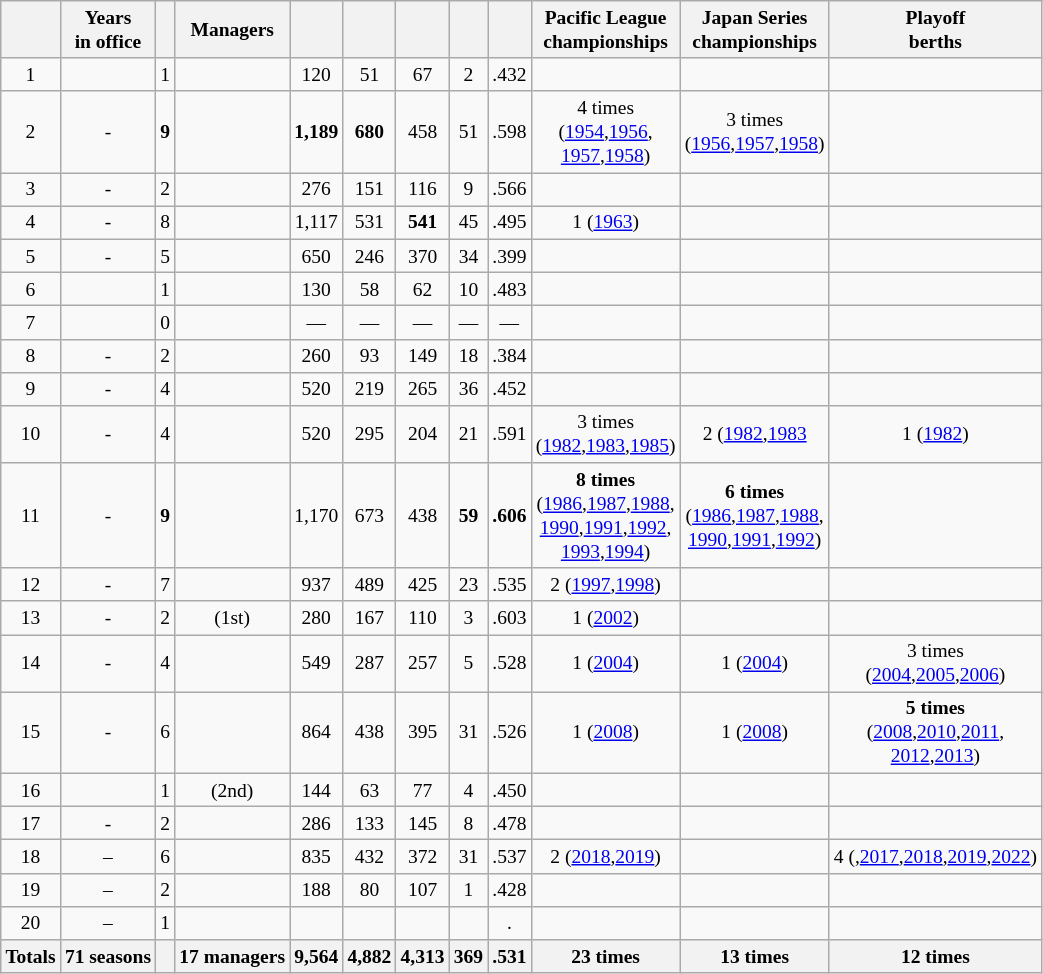<table Class="wikitable sortable"style="text-align:center;white-space:nowrap; font-size: small;">
<tr>
<th></th>
<th>Years<br>in office</th>
<th></th>
<th>Managers</th>
<th></th>
<th></th>
<th></th>
<th></th>
<th></th>
<th>Pacific League<br>championships</th>
<th>Japan Series<br>championships</th>
<th>Playoff<br>berths</th>
</tr>
<tr>
<td>1</td>
<td></td>
<td>1</td>
<td></td>
<td>120</td>
<td>51</td>
<td>67</td>
<td>2</td>
<td>.432</td>
<td></td>
<td></td>
<td></td>
</tr>
<tr>
<td>2</td>
<td>-</td>
<td><strong>9</strong></td>
<td></td>
<td><strong>1,189</strong></td>
<td><strong>680</strong></td>
<td>458</td>
<td>51</td>
<td>.598</td>
<td>4 times<br>(<a href='#'>1954</a>,<a href='#'>1956</a>,<br><a href='#'>1957</a>,<a href='#'>1958</a>)</td>
<td>3 times<br>(<a href='#'>1956</a>,<a href='#'>1957</a>,<a href='#'>1958</a>)</td>
<td></td>
</tr>
<tr>
<td>3</td>
<td>-</td>
<td>2</td>
<td></td>
<td>276</td>
<td>151</td>
<td>116</td>
<td>9</td>
<td>.566</td>
<td></td>
<td></td>
<td></td>
</tr>
<tr>
<td>4</td>
<td>-</td>
<td>8</td>
<td></td>
<td>1,117</td>
<td>531</td>
<td><strong>541</strong></td>
<td>45</td>
<td>.495</td>
<td>1 (<a href='#'>1963</a>)</td>
<td></td>
<td></td>
</tr>
<tr>
<td>5</td>
<td>-</td>
<td>5</td>
<td></td>
<td>650</td>
<td>246</td>
<td>370</td>
<td>34</td>
<td>.399</td>
<td></td>
<td></td>
<td></td>
</tr>
<tr>
<td>6</td>
<td></td>
<td>1</td>
<td></td>
<td>130</td>
<td>58</td>
<td>62</td>
<td>10</td>
<td>.483</td>
<td></td>
<td></td>
<td></td>
</tr>
<tr>
<td>7</td>
<td></td>
<td>0</td>
<td></td>
<td>—</td>
<td>—</td>
<td>—</td>
<td>—</td>
<td>—</td>
<td></td>
<td></td>
<td></td>
</tr>
<tr>
<td>8</td>
<td>-</td>
<td>2</td>
<td></td>
<td>260</td>
<td>93</td>
<td>149</td>
<td>18</td>
<td>.384</td>
<td></td>
<td></td>
<td></td>
</tr>
<tr>
<td>9</td>
<td>-</td>
<td>4</td>
<td></td>
<td>520</td>
<td>219</td>
<td>265</td>
<td>36</td>
<td>.452</td>
<td></td>
<td></td>
<td></td>
</tr>
<tr>
<td>10</td>
<td>-</td>
<td>4</td>
<td></td>
<td>520</td>
<td>295</td>
<td>204</td>
<td>21</td>
<td>.591</td>
<td>3 times<br>(<a href='#'>1982</a>,<a href='#'>1983</a>,<a href='#'>1985</a>)</td>
<td>2 (<a href='#'>1982</a>,<a href='#'>1983</a></td>
<td>1 (<a href='#'>1982</a>)</td>
</tr>
<tr>
<td>11</td>
<td>-</td>
<td><strong>9</strong></td>
<td></td>
<td>1,170</td>
<td>673</td>
<td>438</td>
<td><strong>59</strong></td>
<td><strong>.606</strong></td>
<td><strong>8 times</strong><br>(<a href='#'>1986</a>,<a href='#'>1987</a>,<a href='#'>1988</a>,<br><a href='#'>1990</a>,<a href='#'>1991</a>,<a href='#'>1992</a>,<br><a href='#'>1993</a>,<a href='#'>1994</a>)</td>
<td><strong>6 times</strong><br>(<a href='#'>1986</a>,<a href='#'>1987</a>,<a href='#'>1988</a>,<br><a href='#'>1990</a>,<a href='#'>1991</a>,<a href='#'>1992</a>)</td>
<td></td>
</tr>
<tr>
<td>12</td>
<td>-</td>
<td>7</td>
<td></td>
<td>937</td>
<td>489</td>
<td>425</td>
<td>23</td>
<td>.535</td>
<td>2 (<a href='#'>1997</a>,<a href='#'>1998</a>)</td>
<td></td>
<td></td>
</tr>
<tr>
<td>13</td>
<td>-</td>
<td>2</td>
<td> (1st)</td>
<td>280</td>
<td>167</td>
<td>110</td>
<td>3</td>
<td>.603</td>
<td>1 (<a href='#'>2002</a>)</td>
<td></td>
<td></td>
</tr>
<tr>
<td>14</td>
<td>-</td>
<td>4</td>
<td></td>
<td>549</td>
<td>287</td>
<td>257</td>
<td>5</td>
<td>.528</td>
<td>1 (<a href='#'>2004</a>)</td>
<td>1 (<a href='#'>2004</a>)</td>
<td>3 times<br>(<a href='#'>2004</a>,<a href='#'>2005</a>,<a href='#'>2006</a>)</td>
</tr>
<tr>
<td>15</td>
<td>-</td>
<td>6</td>
<td></td>
<td>864</td>
<td>438</td>
<td>395</td>
<td>31</td>
<td>.526</td>
<td>1 (<a href='#'>2008</a>)</td>
<td>1 (<a href='#'>2008</a>)</td>
<td><strong>5 times</strong><br>(<a href='#'>2008</a>,<a href='#'>2010</a>,<a href='#'>2011</a>,<br><a href='#'>2012</a>,<a href='#'>2013</a>)</td>
</tr>
<tr>
<td>16</td>
<td></td>
<td>1</td>
<td> (2nd)</td>
<td>144</td>
<td>63</td>
<td>77</td>
<td>4</td>
<td>.450</td>
<td></td>
<td></td>
<td></td>
</tr>
<tr>
<td>17</td>
<td>-</td>
<td>2</td>
<td></td>
<td>286</td>
<td>133</td>
<td>145</td>
<td>8</td>
<td>.478</td>
<td></td>
<td></td>
<td></td>
</tr>
<tr>
<td>18</td>
<td>–</td>
<td>6</td>
<td></td>
<td>835</td>
<td>432</td>
<td>372</td>
<td>31</td>
<td>.537</td>
<td>2 (<a href='#'>2018</a>,<a href='#'>2019</a>)</td>
<td></td>
<td>4 (,<a href='#'>2017</a>,<a href='#'>2018</a>,<a href='#'>2019</a>,<a href='#'>2022</a>)</td>
</tr>
<tr>
<td>19</td>
<td>–</td>
<td>2</td>
<td></td>
<td>188</td>
<td>80</td>
<td>107</td>
<td>1</td>
<td>.428</td>
<td></td>
<td></td>
<td></td>
</tr>
<tr>
<td>20</td>
<td>–</td>
<td>1</td>
<td></td>
<td></td>
<td></td>
<td></td>
<td></td>
<td>.</td>
<td></td>
<td></td>
<td></td>
</tr>
<tr class="sortbottom">
<th scope="row" style="text-align:center"><strong>Totals</strong></th>
<th>71 seasons</th>
<th></th>
<th>17 managers</th>
<th>9,564</th>
<th>4,882</th>
<th>4,313</th>
<th>369</th>
<th>.531</th>
<th>23 times</th>
<th>13 times</th>
<th>12 times</th>
</tr>
</table>
